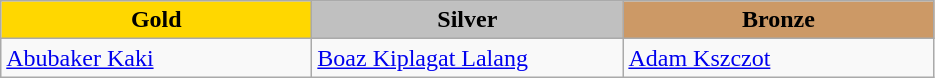<table class="wikitable" style="text-align:left">
<tr align="center">
<td width=200 bgcolor=gold><strong>Gold</strong></td>
<td width=200 bgcolor=silver><strong>Silver</strong></td>
<td width=200 bgcolor=CC9966><strong>Bronze</strong></td>
</tr>
<tr>
<td><a href='#'>Abubaker Kaki</a><br><em></em></td>
<td><a href='#'>Boaz Kiplagat Lalang</a><br><em></em></td>
<td><a href='#'>Adam Kszczot</a><br><em></em></td>
</tr>
</table>
